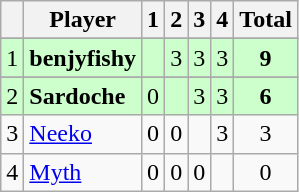<table class="wikitable" style="text-align: center;">
<tr>
<th></th>
<th>Player</th>
<th>1</th>
<th>2</th>
<th>3</th>
<th>4</th>
<th>Total</th>
</tr>
<tr>
</tr>
<tr style="background:#ccffcc;">
<td>1</td>
<td align="left"><strong>benjyfishy</strong></td>
<td></td>
<td>3</td>
<td>3</td>
<td>3</td>
<td><strong>9</strong></td>
</tr>
<tr>
</tr>
<tr style="background:#ccffcc;">
<td>2</td>
<td align="left"><strong>Sardoche</strong></td>
<td>0</td>
<td></td>
<td>3</td>
<td>3</td>
<td><strong> 6</strong></td>
</tr>
<tr>
<td>3</td>
<td align="left"><a href='#'>Neeko</a></td>
<td>0</td>
<td>0</td>
<td></td>
<td>3</td>
<td>3</td>
</tr>
<tr>
<td>4</td>
<td align="left"><a href='#'>Myth</a></td>
<td>0</td>
<td>0</td>
<td>0</td>
<td></td>
<td>0</td>
</tr>
</table>
